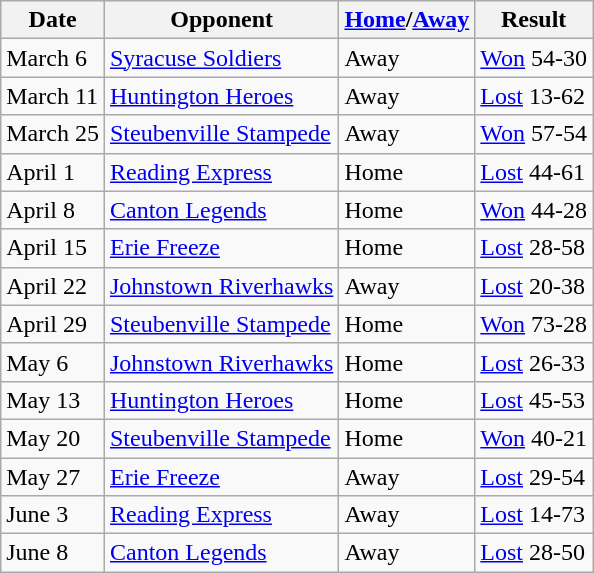<table class="wikitable">
<tr>
<th>Date</th>
<th>Opponent</th>
<th><a href='#'>Home</a>/<a href='#'>Away</a></th>
<th>Result</th>
</tr>
<tr>
<td>March 6</td>
<td><a href='#'>Syracuse Soldiers</a></td>
<td>Away</td>
<td><a href='#'>Won</a> 54-30</td>
</tr>
<tr>
<td>March 11</td>
<td><a href='#'>Huntington Heroes</a></td>
<td>Away</td>
<td><a href='#'>Lost</a> 13-62</td>
</tr>
<tr>
<td>March 25</td>
<td><a href='#'>Steubenville Stampede</a></td>
<td>Away</td>
<td><a href='#'>Won</a> 57-54</td>
</tr>
<tr>
<td>April 1</td>
<td><a href='#'>Reading Express</a></td>
<td>Home</td>
<td><a href='#'>Lost</a> 44-61</td>
</tr>
<tr>
<td>April 8</td>
<td><a href='#'>Canton Legends</a></td>
<td>Home</td>
<td><a href='#'>Won</a> 44-28</td>
</tr>
<tr>
<td>April 15</td>
<td><a href='#'>Erie Freeze</a></td>
<td>Home</td>
<td><a href='#'>Lost</a> 28-58</td>
</tr>
<tr>
<td>April 22</td>
<td><a href='#'>Johnstown Riverhawks</a></td>
<td>Away</td>
<td><a href='#'>Lost</a> 20-38</td>
</tr>
<tr>
<td>April 29</td>
<td><a href='#'>Steubenville Stampede</a></td>
<td>Home</td>
<td><a href='#'>Won</a> 73-28</td>
</tr>
<tr>
<td>May 6</td>
<td><a href='#'>Johnstown Riverhawks</a></td>
<td>Home</td>
<td><a href='#'>Lost</a> 26-33</td>
</tr>
<tr>
<td>May 13</td>
<td><a href='#'>Huntington Heroes</a></td>
<td>Home</td>
<td><a href='#'>Lost</a> 45-53</td>
</tr>
<tr>
<td>May 20</td>
<td><a href='#'>Steubenville Stampede</a></td>
<td>Home</td>
<td><a href='#'>Won</a> 40-21</td>
</tr>
<tr>
<td>May 27</td>
<td><a href='#'>Erie Freeze</a></td>
<td>Away</td>
<td><a href='#'>Lost</a> 29-54</td>
</tr>
<tr>
<td>June 3</td>
<td><a href='#'>Reading Express</a></td>
<td>Away</td>
<td><a href='#'>Lost</a> 14-73</td>
</tr>
<tr>
<td>June 8</td>
<td><a href='#'>Canton Legends</a></td>
<td>Away</td>
<td><a href='#'>Lost</a> 28-50</td>
</tr>
</table>
